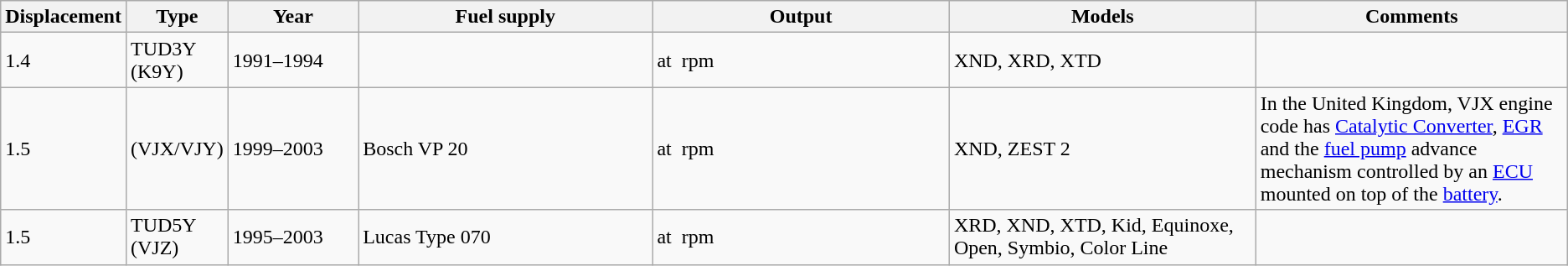<table class="wikitable">
<tr>
<th style="width: 20px;">Displacement</th>
<th style="width: 40px;">Type</th>
<th style="width: 150px;">Year</th>
<th style="width: 400px;">Fuel supply</th>
<th style="width: 400px;">Output</th>
<th style="width: 400px;">Models</th>
<th style="width: 400px;">Comments</th>
</tr>
<tr>
<td>1.4</td>
<td>TUD3Y (K9Y)</td>
<td>1991–1994</td>
<td></td>
<td> at  rpm</td>
<td>XND, XRD, XTD</td>
<td></td>
</tr>
<tr>
<td>1.5</td>
<td>(VJX/VJY)</td>
<td>1999–2003</td>
<td>Bosch VP 20</td>
<td> at  rpm</td>
<td>XND, ZEST 2</td>
<td>In the United Kingdom, VJX engine code has <a href='#'>Catalytic Converter</a>, <a href='#'>EGR</a> and the <a href='#'>fuel pump</a> advance mechanism controlled by an <a href='#'>ECU</a> mounted on top of the <a href='#'>battery</a>.</td>
</tr>
<tr>
<td>1.5</td>
<td>TUD5Y (VJZ)</td>
<td>1995–2003</td>
<td>Lucas Type 070</td>
<td> at  rpm</td>
<td>XRD, XND, XTD, Kid, Equinoxe, Open, Symbio, Color Line</td>
<td></td>
</tr>
</table>
